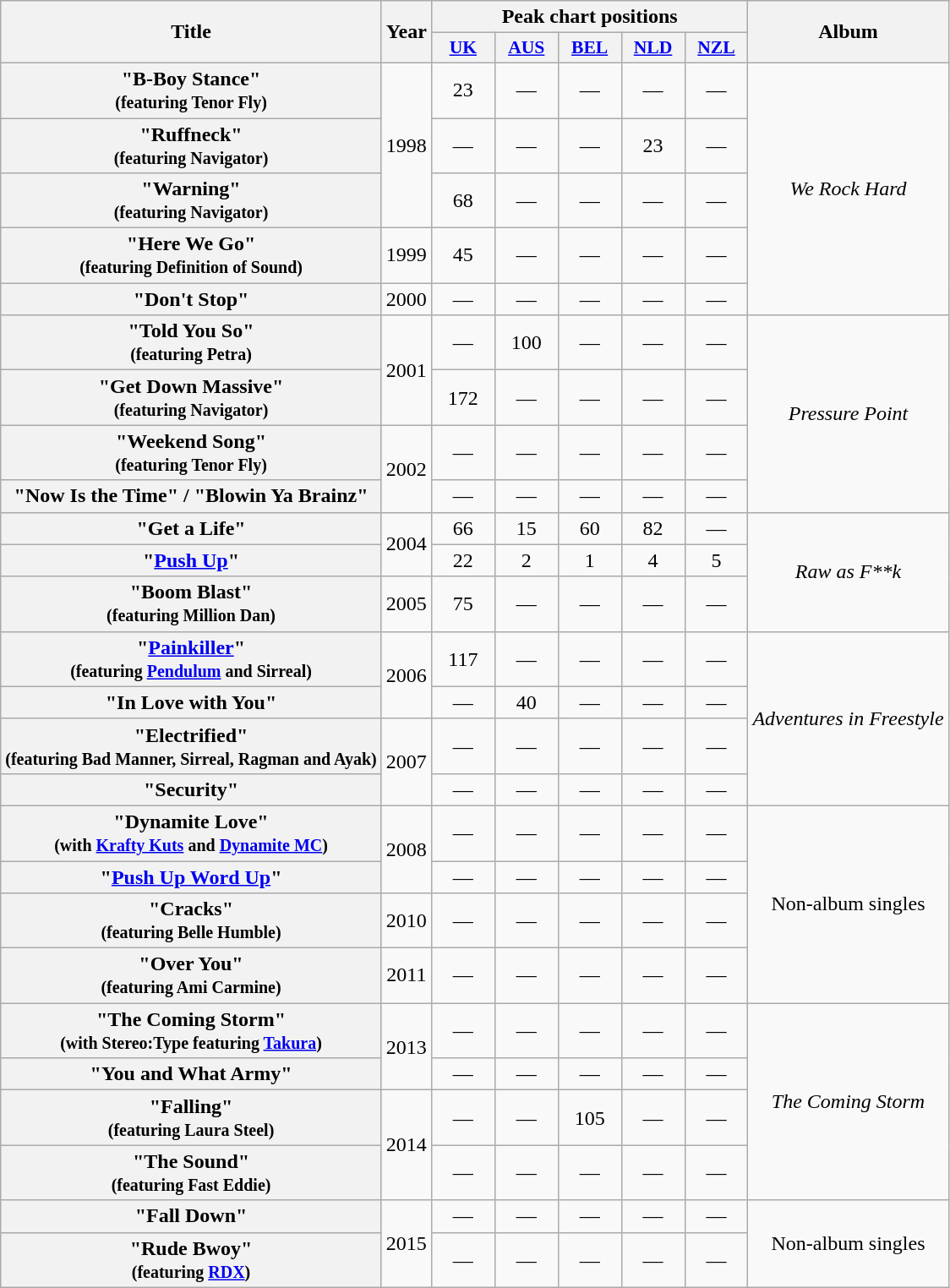<table class="wikitable plainrowheaders" style="text-align:center;" border="1">
<tr>
<th scope="col" rowspan="2">Title</th>
<th scope="col" rowspan="2">Year</th>
<th scope="col" colspan="5">Peak chart positions</th>
<th scope="col" rowspan="2">Album</th>
</tr>
<tr>
<th style="width:3em;font-size:90%;"><a href='#'>UK</a><br></th>
<th style="width:3em;font-size:90%;"><a href='#'>AUS</a><br></th>
<th style="width:3em;font-size:90%;"><a href='#'>BEL</a><br></th>
<th style="width:3em;font-size:90%;"><a href='#'>NLD</a><br></th>
<th style="width:3em;font-size:90%;"><a href='#'>NZL</a><br></th>
</tr>
<tr>
<th scope="row">"B-Boy Stance"<br><small>(featuring Tenor Fly)</small></th>
<td rowspan="3">1998</td>
<td>23</td>
<td>—</td>
<td>—</td>
<td>—</td>
<td>—</td>
<td rowspan="5"><em>We Rock Hard</em></td>
</tr>
<tr>
<th scope="row">"Ruffneck"<br><small>(featuring Navigator)</small></th>
<td>—</td>
<td>—</td>
<td>—</td>
<td>23</td>
<td>—</td>
</tr>
<tr>
<th scope="row">"Warning"<br><small>(featuring Navigator)</small></th>
<td>68</td>
<td>—</td>
<td>—</td>
<td>—</td>
<td>—</td>
</tr>
<tr>
<th scope="row">"Here We Go"<br><small>(featuring Definition of Sound)</small></th>
<td>1999</td>
<td>45</td>
<td>—</td>
<td>—</td>
<td>—</td>
<td>—</td>
</tr>
<tr>
<th scope="row">"Don't Stop"</th>
<td>2000</td>
<td>—</td>
<td>—</td>
<td>—</td>
<td>—</td>
<td>—</td>
</tr>
<tr>
<th scope="row">"Told You So"<br><small>(featuring Petra)</small></th>
<td rowspan="2">2001</td>
<td>—</td>
<td>100</td>
<td>—</td>
<td>—</td>
<td>—</td>
<td rowspan="4"><em>Pressure Point</em></td>
</tr>
<tr>
<th scope="row">"Get Down Massive"<br><small>(featuring Navigator)</small></th>
<td>172</td>
<td>—</td>
<td>—</td>
<td>—</td>
<td>—</td>
</tr>
<tr>
<th scope="row">"Weekend Song"<br><small>(featuring Tenor Fly)</small></th>
<td rowspan="2">2002</td>
<td>—</td>
<td>—</td>
<td>—</td>
<td>—</td>
<td>—</td>
</tr>
<tr>
<th scope="row">"Now Is the Time" / "Blowin Ya Brainz"</th>
<td>—</td>
<td>—</td>
<td>—</td>
<td>—</td>
<td>—</td>
</tr>
<tr>
<th scope="row">"Get a Life"</th>
<td rowspan="2">2004</td>
<td>66</td>
<td>15</td>
<td>60</td>
<td>82</td>
<td>—</td>
<td rowspan="3"><em>Raw as F**k</em></td>
</tr>
<tr>
<th scope="row">"<a href='#'>Push Up</a>"</th>
<td>22</td>
<td>2</td>
<td>1</td>
<td>4</td>
<td>5</td>
</tr>
<tr>
<th scope="row">"Boom Blast"<br><small>(featuring Million Dan)</small></th>
<td>2005</td>
<td>75</td>
<td>—</td>
<td>—</td>
<td>—</td>
<td>—</td>
</tr>
<tr>
<th scope="row">"<a href='#'>Painkiller</a>"<br><small>(featuring <a href='#'>Pendulum</a> and Sirreal)</small></th>
<td rowspan="2">2006</td>
<td>117</td>
<td>—</td>
<td>—</td>
<td>—</td>
<td>—</td>
<td rowspan="4"><em>Adventures in Freestyle</em></td>
</tr>
<tr>
<th scope="row">"In Love with You"</th>
<td>—</td>
<td>40</td>
<td>—</td>
<td>—</td>
<td>—</td>
</tr>
<tr>
<th scope="row">"Electrified"<br><small>(featuring Bad Manner, Sirreal, Ragman and Ayak)</small></th>
<td rowspan="2">2007</td>
<td>—</td>
<td>—</td>
<td>—</td>
<td>—</td>
<td>—</td>
</tr>
<tr>
<th scope="row">"Security"</th>
<td>—</td>
<td>—</td>
<td>—</td>
<td>—</td>
<td>—</td>
</tr>
<tr>
<th scope="row">"Dynamite Love"<br><small>(with <a href='#'>Krafty Kuts</a> and <a href='#'>Dynamite MC</a>)</small></th>
<td rowspan="2">2008</td>
<td>—</td>
<td>—</td>
<td>—</td>
<td>—</td>
<td>—</td>
<td rowspan="4">Non-album singles</td>
</tr>
<tr>
<th scope="row">"<a href='#'>Push Up Word Up</a>"</th>
<td>—</td>
<td>—</td>
<td>—</td>
<td>—</td>
<td>—</td>
</tr>
<tr>
<th scope="row">"Cracks"<br><small>(featuring Belle Humble)</small></th>
<td>2010</td>
<td>—</td>
<td>—</td>
<td>—</td>
<td>—</td>
<td>—</td>
</tr>
<tr>
<th scope="row">"Over You"<br><small>(featuring Ami Carmine)</small></th>
<td>2011</td>
<td>—</td>
<td>—</td>
<td>—</td>
<td>—</td>
<td>—</td>
</tr>
<tr>
<th scope="row">"The Coming Storm"<br><small>(with Stereo:Type featuring <a href='#'>Takura</a>)</small></th>
<td rowspan="2">2013</td>
<td>—</td>
<td>—</td>
<td>—</td>
<td>—</td>
<td>—</td>
<td rowspan="4"><em>The Coming Storm</em></td>
</tr>
<tr>
<th scope="row">"You and What Army"</th>
<td>—</td>
<td>—</td>
<td>—</td>
<td>—</td>
<td>—</td>
</tr>
<tr>
<th scope="row">"Falling"<br><small>(featuring Laura Steel)</small></th>
<td rowspan="2">2014</td>
<td>—</td>
<td>—</td>
<td>105</td>
<td>—</td>
<td>—</td>
</tr>
<tr>
<th scope="row">"The Sound"<br><small>(featuring Fast Eddie)</small></th>
<td>—</td>
<td>—</td>
<td>—</td>
<td>—</td>
<td>—</td>
</tr>
<tr>
<th scope="row">"Fall Down"</th>
<td rowspan="2">2015</td>
<td>—</td>
<td>—</td>
<td>—</td>
<td>—</td>
<td>—</td>
<td rowspan="2">Non-album singles</td>
</tr>
<tr>
<th scope="row">"Rude Bwoy"<br><small>(featuring <a href='#'>RDX</a>)</small></th>
<td>—</td>
<td>—</td>
<td>—</td>
<td>—</td>
<td>—</td>
</tr>
</table>
